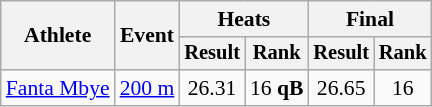<table class="wikitable" style="font-size:90%">
<tr>
<th rowspan=2>Athlete</th>
<th rowspan=2>Event</th>
<th colspan=2>Heats</th>
<th colspan=2>Final</th>
</tr>
<tr style="font-size:95%">
<th>Result</th>
<th>Rank</th>
<th>Result</th>
<th>Rank</th>
</tr>
<tr align=center>
<td align=left><a href='#'>Fanta Mbye</a></td>
<td align=left><a href='#'>200 m</a></td>
<td>26.31</td>
<td>16 <strong>qB</strong></td>
<td>26.65</td>
<td>16</td>
</tr>
</table>
